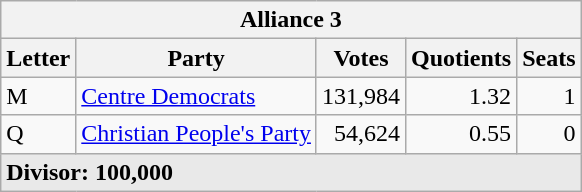<table class="wikitable">
<tr>
<th colspan="5">Alliance 3</th>
</tr>
<tr>
<th>Letter</th>
<th>Party</th>
<th>Votes</th>
<th>Quotients</th>
<th>Seats</th>
</tr>
<tr>
<td style="text-align:left;">M</td>
<td style="text-align:left;"><a href='#'>Centre Democrats</a></td>
<td style="text-align:right;">131,984</td>
<td style="text-align:right;">1.32</td>
<td style="text-align:right;">1</td>
</tr>
<tr>
<td style="text-align:left;">Q</td>
<td style="text-align:left;"><a href='#'>Christian People's Party</a></td>
<td style="text-align:right;">54,624</td>
<td style="text-align:right;">0.55</td>
<td style="text-align:right;">0</td>
</tr>
<tr style="background-color:#E9E9E9">
<td colspan="5" style="text-align:left;"><strong>Divisor: 100,000</strong></td>
</tr>
</table>
